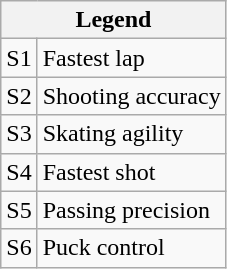<table class="wikitable">
<tr>
<th colspan=2>Legend</th>
</tr>
<tr>
<td>S1</td>
<td>Fastest lap</td>
</tr>
<tr>
<td>S2</td>
<td>Shooting accuracy</td>
</tr>
<tr>
<td>S3</td>
<td>Skating agility</td>
</tr>
<tr>
<td>S4</td>
<td>Fastest shot</td>
</tr>
<tr>
<td>S5</td>
<td>Passing precision</td>
</tr>
<tr>
<td>S6</td>
<td>Puck control</td>
</tr>
</table>
